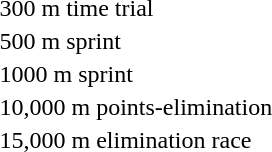<table>
<tr>
<td>300 m time trial</td>
<td></td>
<td></td>
<td></td>
</tr>
<tr>
<td>500 m sprint</td>
<td></td>
<td></td>
<td></td>
</tr>
<tr>
<td>1000 m sprint</td>
<td></td>
<td></td>
<td></td>
</tr>
<tr>
<td>10,000 m points-elimination</td>
<td></td>
<td></td>
<td></td>
</tr>
<tr>
<td>15,000 m elimination race</td>
<td></td>
<td></td>
<td></td>
</tr>
</table>
